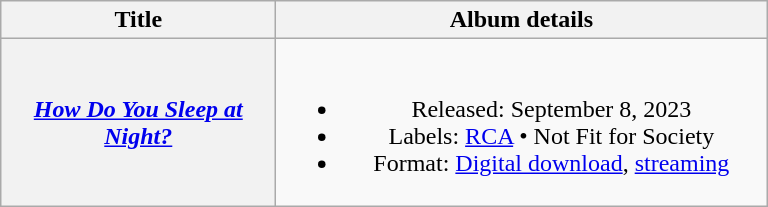<table class="wikitable plainrowheaders" style="text-align:center;">
<tr>
<th scope="col" style="width:11em;">Title</th>
<th scope="col" style="width:20em;">Album details</th>
</tr>
<tr>
<th scope="row"><em><a href='#'>How Do You Sleep at Night?</a></em></th>
<td><br><ul><li>Released: September 8, 2023</li><li>Labels: <a href='#'>RCA</a> • Not Fit for Society</li><li>Format: <a href='#'>Digital download</a>, <a href='#'>streaming</a></li></ul></td>
</tr>
</table>
